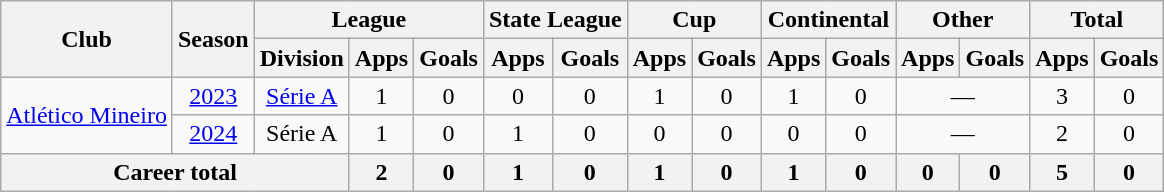<table class="wikitable" style="text-align: center;">
<tr>
<th rowspan="2">Club</th>
<th rowspan="2">Season</th>
<th colspan="3">League</th>
<th colspan="2">State League</th>
<th colspan="2">Cup</th>
<th colspan="2">Continental</th>
<th colspan="2">Other</th>
<th colspan="2">Total</th>
</tr>
<tr>
<th>Division</th>
<th>Apps</th>
<th>Goals</th>
<th>Apps</th>
<th>Goals</th>
<th>Apps</th>
<th>Goals</th>
<th>Apps</th>
<th>Goals</th>
<th>Apps</th>
<th>Goals</th>
<th>Apps</th>
<th>Goals</th>
</tr>
<tr>
<td rowspan=2><a href='#'>Atlético Mineiro</a></td>
<td><a href='#'>2023</a></td>
<td><a href='#'>Série A</a></td>
<td>1</td>
<td>0</td>
<td>0</td>
<td>0</td>
<td>1</td>
<td>0</td>
<td>1</td>
<td>0</td>
<td colspan="2">—</td>
<td>3</td>
<td>0</td>
</tr>
<tr>
<td><a href='#'>2024</a></td>
<td>Série A</td>
<td>1</td>
<td>0</td>
<td>1</td>
<td>0</td>
<td>0</td>
<td>0</td>
<td>0</td>
<td>0</td>
<td colspan="2">—</td>
<td>2</td>
<td>0</td>
</tr>
<tr>
<th colspan="3">Career total</th>
<th>2</th>
<th>0</th>
<th>1</th>
<th>0</th>
<th>1</th>
<th>0</th>
<th>1</th>
<th>0</th>
<th>0</th>
<th>0</th>
<th>5</th>
<th>0</th>
</tr>
</table>
